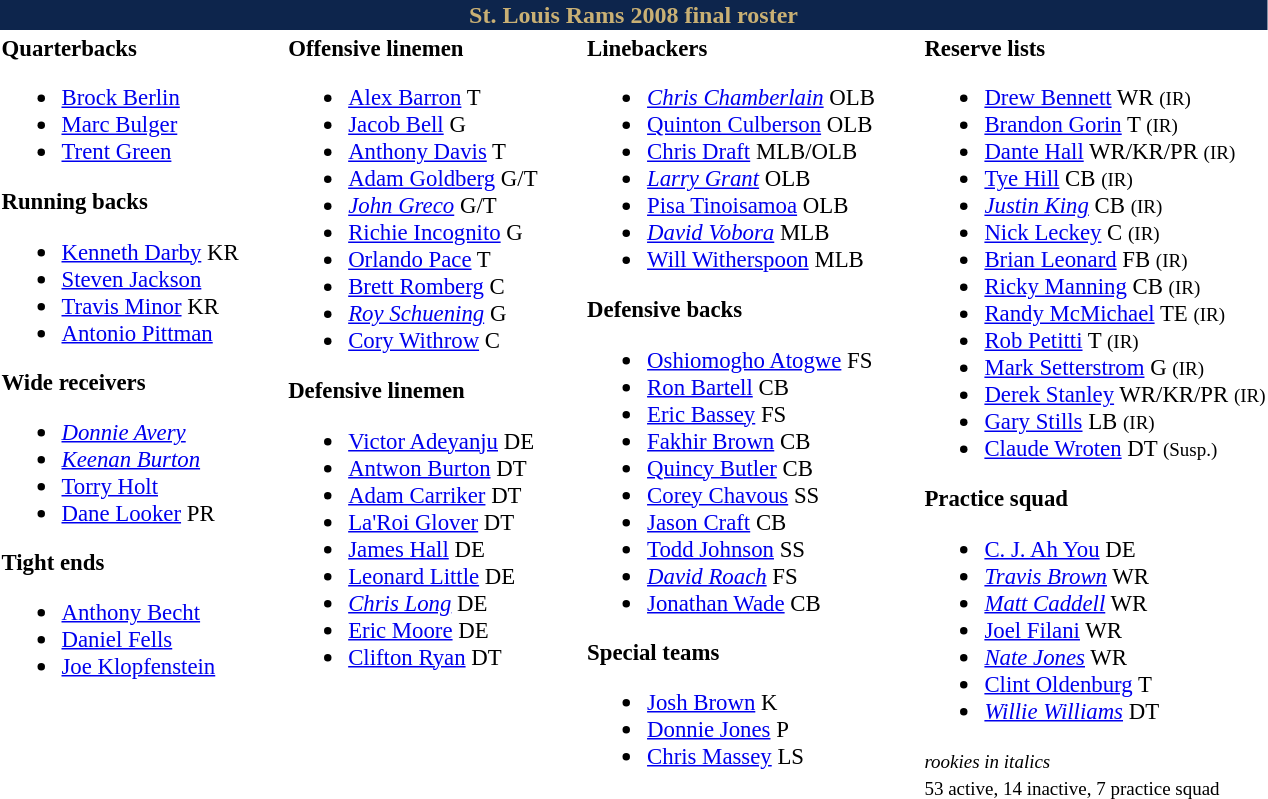<table class="toccolours" style="text-align: left;">
<tr>
<th colspan="9" style="background-color: #0d254c; color: #c9b074; text-align: center;">St. Louis Rams 2008 final roster</th>
</tr>
<tr>
<td style="font-size: 95%;" valign="top"><strong>Quarterbacks</strong><br><ul><li> <a href='#'>Brock Berlin</a></li><li> <a href='#'>Marc Bulger</a></li><li> <a href='#'>Trent Green</a></li></ul><strong>Running backs</strong><ul><li> <a href='#'>Kenneth Darby</a> KR</li><li> <a href='#'>Steven Jackson</a></li><li> <a href='#'>Travis Minor</a> KR</li><li> <a href='#'>Antonio Pittman</a></li></ul><strong>Wide receivers</strong><ul><li> <em><a href='#'>Donnie Avery</a></em></li><li> <em><a href='#'>Keenan Burton</a></em></li><li> <a href='#'>Torry Holt</a></li><li> <a href='#'>Dane Looker</a> PR</li></ul><strong>Tight ends</strong><ul><li> <a href='#'>Anthony Becht</a></li><li> <a href='#'>Daniel Fells</a></li><li> <a href='#'>Joe Klopfenstein</a></li></ul></td>
<td style="width: 25px;"></td>
<td style="font-size: 95%;" valign="top"><strong>Offensive linemen</strong><br><ul><li> <a href='#'>Alex Barron</a> T</li><li> <a href='#'>Jacob Bell</a> G</li><li> <a href='#'>Anthony Davis</a> T</li><li> <a href='#'>Adam Goldberg</a> G/T</li><li> <em><a href='#'>John Greco</a></em> G/T</li><li> <a href='#'>Richie Incognito</a> G</li><li> <a href='#'>Orlando Pace</a> T</li><li> <a href='#'>Brett Romberg</a> C</li><li> <em><a href='#'>Roy Schuening</a></em> G</li><li> <a href='#'>Cory Withrow</a> C</li></ul><strong>Defensive linemen</strong><ul><li> <a href='#'>Victor Adeyanju</a> DE</li><li> <a href='#'>Antwon Burton</a> DT</li><li> <a href='#'>Adam Carriker</a> DT</li><li> <a href='#'>La'Roi Glover</a> DT</li><li> <a href='#'>James Hall</a> DE</li><li> <a href='#'>Leonard Little</a> DE</li><li> <em><a href='#'>Chris Long</a></em> DE</li><li> <a href='#'>Eric Moore</a> DE</li><li> <a href='#'>Clifton Ryan</a> DT</li></ul></td>
<td style="width: 25px;"></td>
<td style="font-size: 95%;" valign="top"><strong>Linebackers</strong><br><ul><li> <em><a href='#'>Chris Chamberlain</a></em> OLB</li><li> <a href='#'>Quinton Culberson</a> OLB</li><li> <a href='#'>Chris Draft</a> MLB/OLB</li><li> <em><a href='#'>Larry Grant</a></em> OLB</li><li> <a href='#'>Pisa Tinoisamoa</a> OLB</li><li> <em><a href='#'>David Vobora</a></em> MLB</li><li> <a href='#'>Will Witherspoon</a> MLB</li></ul><strong>Defensive backs</strong><ul><li> <a href='#'>Oshiomogho Atogwe</a> FS</li><li> <a href='#'>Ron Bartell</a> CB</li><li> <a href='#'>Eric Bassey</a> FS</li><li> <a href='#'>Fakhir Brown</a> CB</li><li> <a href='#'>Quincy Butler</a> CB</li><li> <a href='#'>Corey Chavous</a> SS</li><li> <a href='#'>Jason Craft</a> CB</li><li> <a href='#'>Todd Johnson</a> SS</li><li> <em><a href='#'>David Roach</a></em> FS</li><li> <a href='#'>Jonathan Wade</a> CB</li></ul><strong>Special teams</strong><ul><li> <a href='#'>Josh Brown</a> K</li><li> <a href='#'>Donnie Jones</a> P</li><li> <a href='#'>Chris Massey</a> LS</li></ul></td>
<td style="width: 25px;"></td>
<td style="font-size: 95%;" valign="top"><strong>Reserve lists</strong><br><ul><li> <a href='#'>Drew Bennett</a> WR <small>(IR)</small> </li><li> <a href='#'>Brandon Gorin</a> T <small>(IR)</small> </li><li> <a href='#'>Dante Hall</a> WR/KR/PR <small>(IR)</small> </li><li> <a href='#'>Tye Hill</a> CB <small>(IR)</small> </li><li> <em><a href='#'>Justin King</a></em> CB <small>(IR)</small> </li><li> <a href='#'>Nick Leckey</a> C <small>(IR)</small> </li><li> <a href='#'>Brian Leonard</a> FB <small>(IR)</small> </li><li> <a href='#'>Ricky Manning</a> CB <small>(IR)</small> </li><li> <a href='#'>Randy McMichael</a> TE <small>(IR)</small> </li><li> <a href='#'>Rob Petitti</a> T <small>(IR)</small> </li><li> <a href='#'>Mark Setterstrom</a> G <small>(IR)</small> </li><li> <a href='#'>Derek Stanley</a> WR/KR/PR <small>(IR)</small> </li><li> <a href='#'>Gary Stills</a> LB <small>(IR)</small> </li><li> <a href='#'>Claude Wroten</a> DT <small>(Susp.)</small></li></ul><strong>Practice squad</strong><ul><li> <a href='#'>C. J. Ah You</a> DE</li><li> <em><a href='#'>Travis Brown</a></em> WR</li><li> <em><a href='#'>Matt Caddell</a></em> WR</li><li> <a href='#'>Joel Filani</a> WR</li><li> <em><a href='#'>Nate Jones</a></em> WR</li><li> <a href='#'>Clint Oldenburg</a> T</li><li> <em><a href='#'>Willie Williams</a></em> DT</li></ul><small><em>rookies in italics</em><br></small>
<small>53 active, 14 inactive, 7 practice squad</small></td>
</tr>
<tr>
</tr>
</table>
